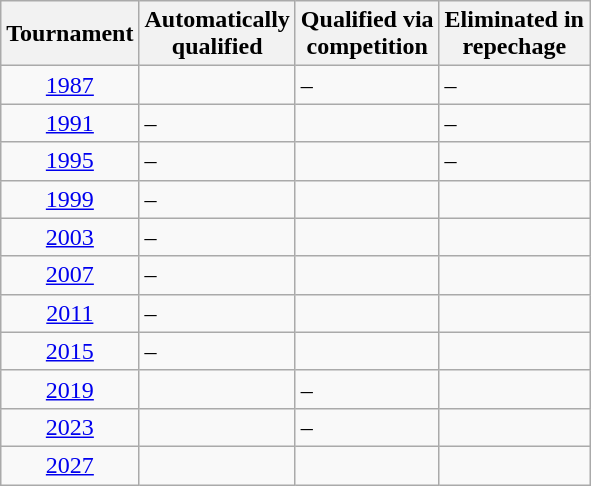<table class="wikitable sortable">
<tr>
<th>Tournament</th>
<th>Automatically <br> qualified</th>
<th>Qualified via <br> competition</th>
<th>Eliminated in <br> repechage</th>
</tr>
<tr>
<td align=center><a href='#'>1987</a></td>
<td></td>
<td>–</td>
<td>–</td>
</tr>
<tr>
<td align=center><a href='#'>1991</a></td>
<td>–</td>
<td></td>
<td>–</td>
</tr>
<tr>
<td align=center><a href='#'>1995</a></td>
<td>–</td>
<td></td>
<td>–</td>
</tr>
<tr>
<td align=center><a href='#'>1999</a></td>
<td>–</td>
<td></td>
<td></td>
</tr>
<tr>
<td align=center><a href='#'>2003</a></td>
<td>–</td>
<td></td>
<td></td>
</tr>
<tr>
<td align=center><a href='#'>2007</a></td>
<td>–</td>
<td></td>
<td></td>
</tr>
<tr>
<td align=center><a href='#'>2011</a></td>
<td>–</td>
<td></td>
<td></td>
</tr>
<tr>
<td align=center><a href='#'>2015</a></td>
<td>–</td>
<td></td>
<td></td>
</tr>
<tr>
<td align=center><a href='#'>2019</a></td>
<td></td>
<td>–</td>
<td></td>
</tr>
<tr>
<td align=center><a href='#'>2023</a></td>
<td></td>
<td>–</td>
<td></td>
</tr>
<tr>
<td align=center><a href='#'>2027</a></td>
<td></td>
<td></td>
<td></td>
</tr>
</table>
